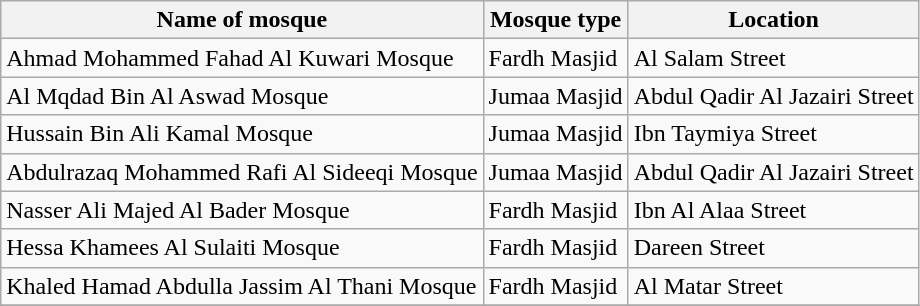<table class="wikitable">
<tr>
<th>Name of mosque</th>
<th>Mosque type</th>
<th>Location</th>
</tr>
<tr>
<td>Ahmad Mohammed Fahad Al Kuwari Mosque</td>
<td>Fardh Masjid</td>
<td>Al Salam Street</td>
</tr>
<tr>
<td>Al Mqdad Bin Al Aswad Mosque</td>
<td>Jumaa Masjid</td>
<td>Abdul Qadir Al Jazairi Street</td>
</tr>
<tr>
<td>Hussain Bin Ali Kamal Mosque</td>
<td>Jumaa Masjid</td>
<td>Ibn Taymiya Street</td>
</tr>
<tr>
<td>Abdulrazaq Mohammed Rafi Al Sideeqi Mosque</td>
<td>Jumaa Masjid</td>
<td>Abdul Qadir Al Jazairi Street</td>
</tr>
<tr>
<td>Nasser Ali Majed Al Bader Mosque</td>
<td>Fardh Masjid</td>
<td>Ibn Al Alaa Street</td>
</tr>
<tr>
<td>Hessa Khamees Al Sulaiti Mosque</td>
<td>Fardh Masjid</td>
<td>Dareen Street</td>
</tr>
<tr>
<td>Khaled Hamad Abdulla Jassim Al Thani Mosque</td>
<td>Fardh Masjid</td>
<td>Al Matar Street</td>
</tr>
<tr>
</tr>
</table>
